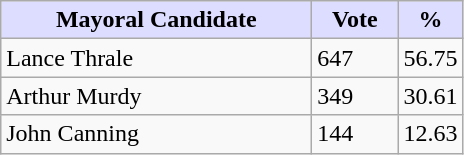<table class="wikitable">
<tr>
<th style="background:#ddf; width:200px;">Mayoral Candidate </th>
<th style="background:#ddf; width:50px;">Vote</th>
<th style="background:#ddf; width:30px;">%</th>
</tr>
<tr>
<td>Lance Thrale</td>
<td>647</td>
<td>56.75</td>
</tr>
<tr>
<td>Arthur Murdy</td>
<td>349</td>
<td>30.61</td>
</tr>
<tr>
<td>John Canning</td>
<td>144</td>
<td>12.63</td>
</tr>
</table>
